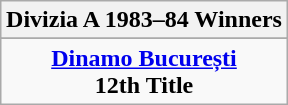<table class="wikitable" style="text-align: center; margin: 0 auto;">
<tr>
<th>Divizia A 1983–84 Winners</th>
</tr>
<tr>
</tr>
<tr>
<td><strong><a href='#'>Dinamo București</a></strong><br><strong>12th Title</strong></td>
</tr>
</table>
